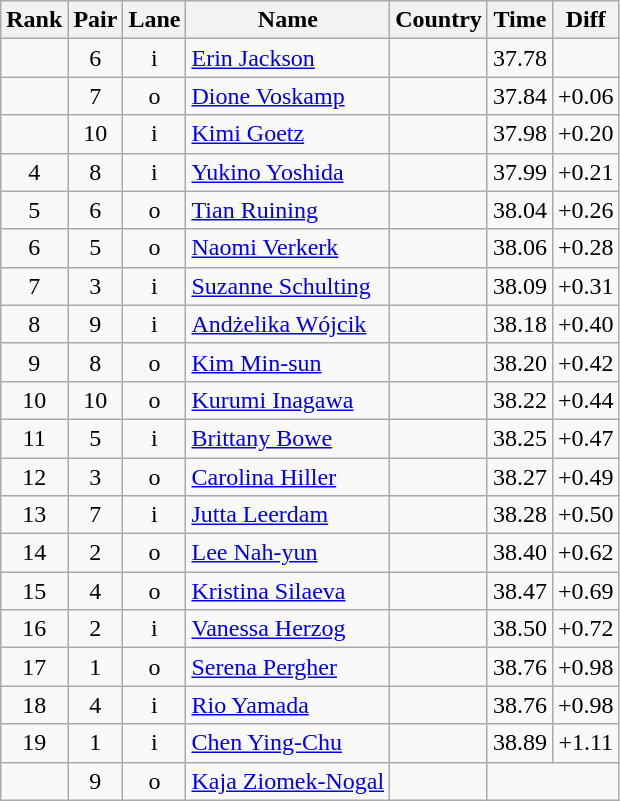<table class="wikitable sortable" style="text-align:center">
<tr>
<th>Rank</th>
<th>Pair</th>
<th>Lane</th>
<th>Name</th>
<th>Country</th>
<th>Time</th>
<th>Diff</th>
</tr>
<tr>
<td></td>
<td>6</td>
<td>i</td>
<td align=left><a href='#'>Erin Jackson</a></td>
<td align=left></td>
<td>37.78</td>
<td></td>
</tr>
<tr>
<td></td>
<td>7</td>
<td>o</td>
<td align=left><a href='#'>Dione Voskamp</a></td>
<td align=left></td>
<td>37.84</td>
<td>+0.06</td>
</tr>
<tr>
<td></td>
<td>10</td>
<td>i</td>
<td align=left><a href='#'>Kimi Goetz</a></td>
<td align=left></td>
<td>37.98</td>
<td>+0.20</td>
</tr>
<tr>
<td>4</td>
<td>8</td>
<td>i</td>
<td align=left><a href='#'>Yukino Yoshida</a></td>
<td align=left></td>
<td>37.99</td>
<td>+0.21</td>
</tr>
<tr>
<td>5</td>
<td>6</td>
<td>o</td>
<td align=left><a href='#'>Tian Ruining</a></td>
<td align=left></td>
<td>38.04</td>
<td>+0.26</td>
</tr>
<tr>
<td>6</td>
<td>5</td>
<td>o</td>
<td align=left><a href='#'>Naomi Verkerk</a></td>
<td align=left></td>
<td>38.06</td>
<td>+0.28</td>
</tr>
<tr>
<td>7</td>
<td>3</td>
<td>i</td>
<td align=left><a href='#'>Suzanne Schulting</a></td>
<td align=left></td>
<td>38.09</td>
<td>+0.31</td>
</tr>
<tr>
<td>8</td>
<td>9</td>
<td>i</td>
<td align=left><a href='#'>Andżelika Wójcik</a></td>
<td align=left></td>
<td>38.18</td>
<td>+0.40</td>
</tr>
<tr>
<td>9</td>
<td>8</td>
<td>o</td>
<td align=left><a href='#'>Kim Min-sun</a></td>
<td align=left></td>
<td>38.20</td>
<td>+0.42</td>
</tr>
<tr>
<td>10</td>
<td>10</td>
<td>o</td>
<td align=left><a href='#'>Kurumi Inagawa</a></td>
<td align=left></td>
<td>38.22</td>
<td>+0.44</td>
</tr>
<tr>
<td>11</td>
<td>5</td>
<td>i</td>
<td align=left><a href='#'>Brittany Bowe</a></td>
<td align=left></td>
<td>38.25</td>
<td>+0.47</td>
</tr>
<tr>
<td>12</td>
<td>3</td>
<td>o</td>
<td align=left><a href='#'>Carolina Hiller</a></td>
<td align=left></td>
<td>38.27</td>
<td>+0.49</td>
</tr>
<tr>
<td>13</td>
<td>7</td>
<td>i</td>
<td align=left><a href='#'>Jutta Leerdam</a></td>
<td align=left></td>
<td>38.28</td>
<td>+0.50</td>
</tr>
<tr>
<td>14</td>
<td>2</td>
<td>o</td>
<td align=left><a href='#'>Lee Nah-yun</a></td>
<td align=left></td>
<td>38.40</td>
<td>+0.62</td>
</tr>
<tr>
<td>15</td>
<td>4</td>
<td>o</td>
<td align=left><a href='#'>Kristina Silaeva</a></td>
<td align=left></td>
<td>38.47</td>
<td>+0.69</td>
</tr>
<tr>
<td>16</td>
<td>2</td>
<td>i</td>
<td align=left><a href='#'>Vanessa Herzog</a></td>
<td align=left></td>
<td>38.50</td>
<td>+0.72</td>
</tr>
<tr>
<td>17</td>
<td>1</td>
<td>o</td>
<td align=left><a href='#'>Serena Pergher</a></td>
<td align=left></td>
<td>38.76</td>
<td>+0.98</td>
</tr>
<tr>
<td>18</td>
<td>4</td>
<td>i</td>
<td align=left><a href='#'>Rio Yamada</a></td>
<td align=left></td>
<td>38.76</td>
<td>+0.98</td>
</tr>
<tr>
<td>19</td>
<td>1</td>
<td>i</td>
<td align=left><a href='#'>Chen Ying-Chu</a></td>
<td align=left></td>
<td>38.89</td>
<td>+1.11</td>
</tr>
<tr>
<td></td>
<td>9</td>
<td>o</td>
<td align=left><a href='#'>Kaja Ziomek-Nogal</a></td>
<td align=left></td>
<td colspan=2></td>
</tr>
</table>
